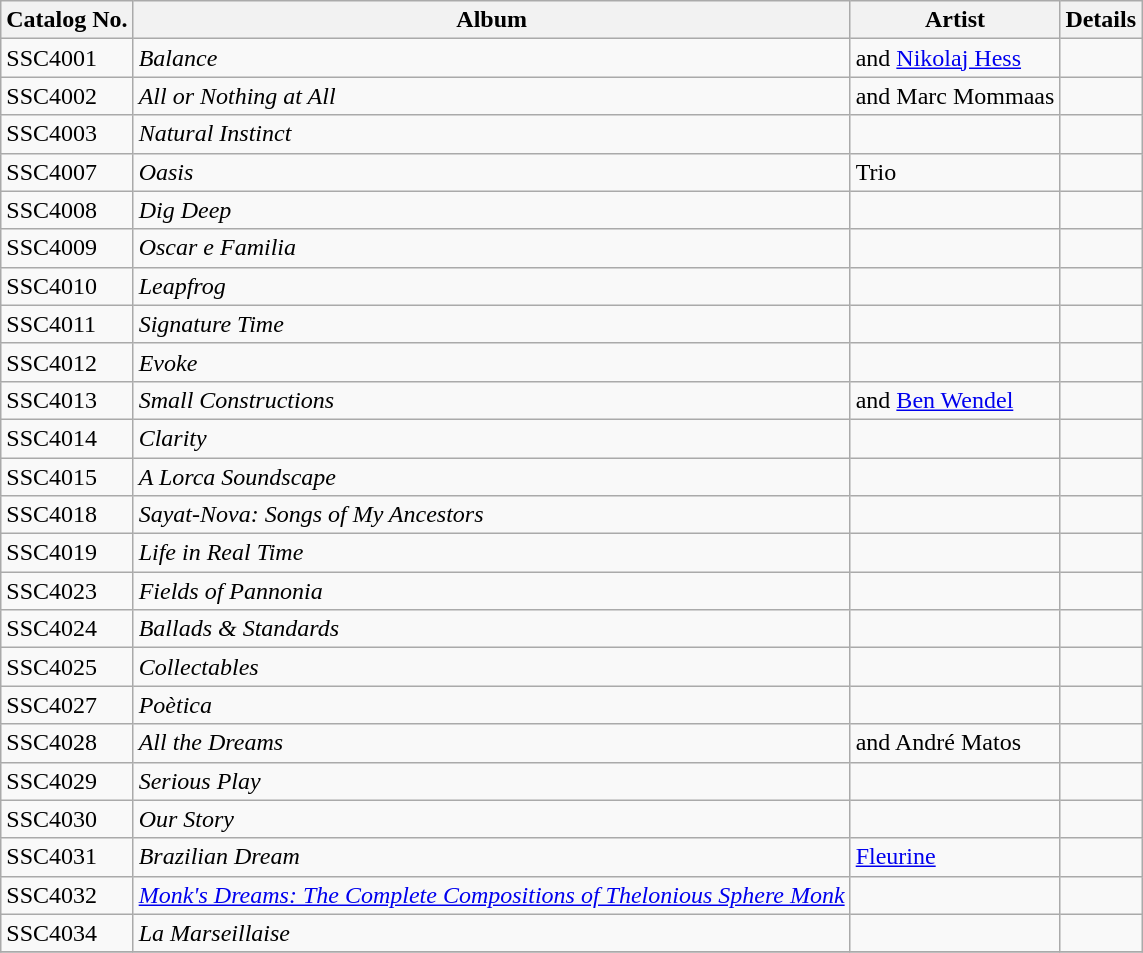<table class="wikitable sortable">
<tr>
<th>Catalog No.</th>
<th>Album</th>
<th>Artist</th>
<th>Details</th>
</tr>
<tr>
<td>SSC4001</td>
<td><em>Balance</em></td>
<td> and <a href='#'>Nikolaj Hess</a></td>
<td></td>
</tr>
<tr>
<td>SSC4002</td>
<td><em>All or Nothing at All</em></td>
<td> and Marc Mommaas</td>
<td></td>
</tr>
<tr>
<td>SSC4003</td>
<td><em>Natural Instinct</em></td>
<td></td>
<td></td>
</tr>
<tr>
<td>SSC4007</td>
<td><em>Oasis</em></td>
<td> Trio</td>
<td></td>
</tr>
<tr>
<td>SSC4008</td>
<td><em>Dig Deep</em></td>
<td></td>
<td></td>
</tr>
<tr>
<td>SSC4009</td>
<td><em>Oscar e Familia</em></td>
<td></td>
<td></td>
</tr>
<tr>
<td>SSC4010</td>
<td><em>Leapfrog</em></td>
<td></td>
<td></td>
</tr>
<tr>
<td>SSC4011</td>
<td><em>Signature Time</em></td>
<td></td>
<td></td>
</tr>
<tr>
<td>SSC4012</td>
<td><em>Evoke </em></td>
<td></td>
<td></td>
</tr>
<tr>
<td>SSC4013</td>
<td><em>Small Constructions</em></td>
<td> and <a href='#'>Ben Wendel</a></td>
<td></td>
</tr>
<tr>
<td>SSC4014</td>
<td><em>Clarity </em></td>
<td></td>
<td></td>
</tr>
<tr>
<td>SSC4015</td>
<td><em>A Lorca Soundscape</em></td>
<td></td>
<td></td>
</tr>
<tr>
<td>SSC4018</td>
<td><em>Sayat-Nova: Songs of My Ancestors</em></td>
<td></td>
<td></td>
</tr>
<tr>
<td>SSC4019</td>
<td><em>Life in Real Time</em></td>
<td></td>
<td></td>
</tr>
<tr>
<td>SSC4023</td>
<td><em>Fields of Pannonia</em></td>
<td></td>
<td></td>
</tr>
<tr>
<td>SSC4024</td>
<td><em>Ballads & Standards</em></td>
<td></td>
<td></td>
</tr>
<tr>
<td>SSC4025</td>
<td><em>Collectables</em></td>
<td></td>
<td></td>
</tr>
<tr>
<td>SSC4027</td>
<td><em>Poètica</em></td>
<td></td>
<td></td>
</tr>
<tr>
<td>SSC4028</td>
<td><em>All the Dreams</em></td>
<td> and André Matos</td>
<td></td>
</tr>
<tr>
<td>SSC4029</td>
<td><em>Serious Play</em></td>
<td></td>
<td></td>
</tr>
<tr>
<td>SSC4030</td>
<td><em>Our Story</em></td>
<td></td>
<td></td>
</tr>
<tr>
<td>SSC4031</td>
<td><em>Brazilian Dream</em></td>
<td><a href='#'>Fleurine</a></td>
<td></td>
</tr>
<tr>
<td>SSC4032</td>
<td><em><a href='#'>Monk's Dreams: The Complete Compositions of Thelonious Sphere Monk</a></em></td>
<td></td>
<td></td>
</tr>
<tr>
<td>SSC4034</td>
<td><em>La Marseillaise</em></td>
<td></td>
<td></td>
</tr>
<tr>
</tr>
</table>
